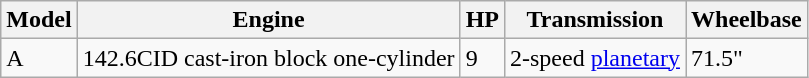<table class="wikitable">
<tr>
<th>Model</th>
<th>Engine</th>
<th>HP</th>
<th>Transmission</th>
<th>Wheelbase</th>
</tr>
<tr>
<td>A</td>
<td>142.6CID cast-iron block one-cylinder</td>
<td>9</td>
<td>2-speed <a href='#'>planetary</a></td>
<td>71.5"</td>
</tr>
</table>
